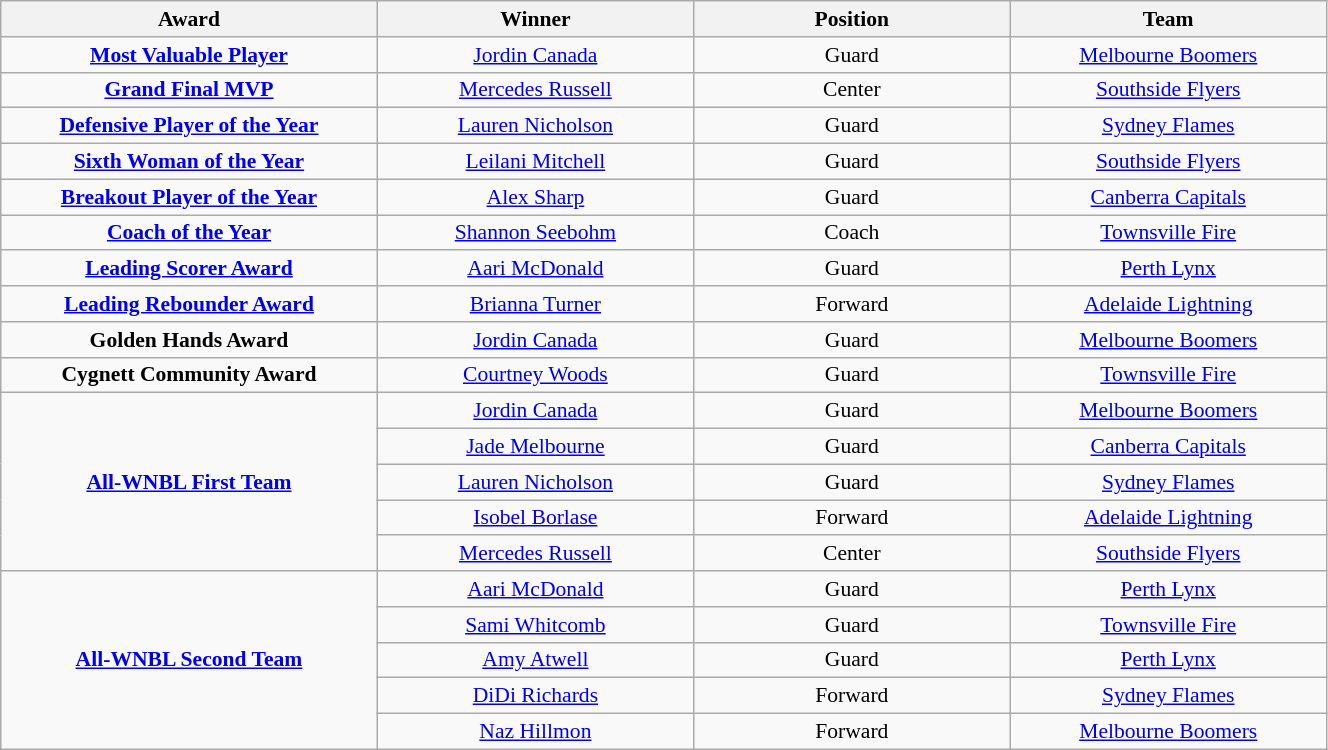<table class="wikitable" style="width: 70%; text-align:center; font-size:90%">
<tr>
<th colspan=1 width=150>Award</th>
<th width=125>Winner</th>
<th width=125>Position</th>
<th width=125>Team</th>
</tr>
<tr>
<td><strong><a href='#'>Most Valuable Player</a></strong></td>
<td><a href='#'>Jordin Canada</a></td>
<td>Guard</td>
<td><a href='#'>Melbourne Boomers</a></td>
</tr>
<tr>
<td><strong><a href='#'>Grand Final MVP</a></strong></td>
<td><a href='#'>Mercedes Russell</a></td>
<td>Center</td>
<td><a href='#'>Southside Flyers</a></td>
</tr>
<tr>
<td><strong><a href='#'>Defensive Player of the Year</a></strong></td>
<td><a href='#'>Lauren Nicholson</a></td>
<td>Guard</td>
<td><a href='#'>Sydney Flames</a></td>
</tr>
<tr>
<td><strong><a href='#'>Sixth Woman of the Year</a></strong></td>
<td><a href='#'>Leilani Mitchell</a></td>
<td>Guard</td>
<td><a href='#'>Southside Flyers</a></td>
</tr>
<tr>
<td><strong><a href='#'>Breakout Player of the Year</a></strong></td>
<td><a href='#'>Alex Sharp</a></td>
<td>Guard</td>
<td><a href='#'>Canberra Capitals</a></td>
</tr>
<tr>
<td><strong><a href='#'>Coach of the Year</a></strong></td>
<td><a href='#'>Shannon Seebohm</a></td>
<td>Coach</td>
<td><a href='#'>Townsville Fire</a></td>
</tr>
<tr>
<td><strong><a href='#'>Leading Scorer Award</a></strong></td>
<td><a href='#'>Aari McDonald</a></td>
<td>Guard</td>
<td><a href='#'>Perth Lynx</a></td>
</tr>
<tr>
<td><strong><a href='#'>Leading Rebounder Award</a></strong></td>
<td><a href='#'>Brianna Turner</a></td>
<td>Forward</td>
<td><a href='#'>Adelaide Lightning</a></td>
</tr>
<tr>
<td><strong>Golden Hands Award</strong></td>
<td><a href='#'>Jordin Canada</a></td>
<td>Guard</td>
<td><a href='#'>Melbourne Boomers</a></td>
</tr>
<tr>
<td><strong>Cygnett Community Award</strong></td>
<td><a href='#'>Courtney Woods</a></td>
<td>Guard</td>
<td><a href='#'>Townsville Fire</a></td>
</tr>
<tr>
<td rowspan=5><strong><a href='#'>All-WNBL First Team</a></strong></td>
<td><a href='#'>Jordin Canada</a></td>
<td>Guard</td>
<td><a href='#'>Melbourne Boomers</a></td>
</tr>
<tr>
<td><a href='#'>Jade Melbourne</a></td>
<td>Guard</td>
<td><a href='#'>Canberra Capitals</a></td>
</tr>
<tr>
<td><a href='#'>Lauren Nicholson</a></td>
<td>Guard</td>
<td><a href='#'>Sydney Flames</a></td>
</tr>
<tr>
<td><a href='#'>Isobel Borlase</a></td>
<td>Forward</td>
<td><a href='#'>Adelaide Lightning</a></td>
</tr>
<tr>
<td><a href='#'>Mercedes Russell</a></td>
<td>Center</td>
<td><a href='#'>Southside Flyers</a></td>
</tr>
<tr>
<td rowspan=5><strong><a href='#'>All-WNBL Second Team</a></strong></td>
<td><a href='#'>Aari McDonald</a></td>
<td>Guard</td>
<td><a href='#'>Perth Lynx</a></td>
</tr>
<tr>
<td><a href='#'>Sami Whitcomb</a></td>
<td>Guard</td>
<td><a href='#'>Townsville Fire</a></td>
</tr>
<tr>
<td><a href='#'>Amy Atwell</a></td>
<td>Guard</td>
<td><a href='#'>Perth Lynx</a></td>
</tr>
<tr>
<td><a href='#'>DiDi Richards</a></td>
<td>Forward</td>
<td><a href='#'>Sydney Flames</a></td>
</tr>
<tr>
<td><a href='#'>Naz Hillmon</a></td>
<td>Forward</td>
<td><a href='#'>Melbourne Boomers</a></td>
</tr>
</table>
